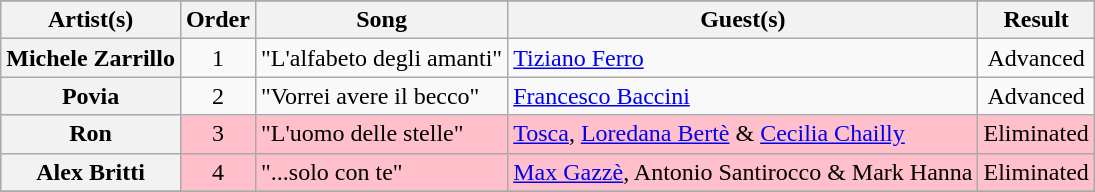<table class="wikitable plainrowheaders sortable">
<tr>
</tr>
<tr>
<th>Artist(s)</th>
<th>Order</th>
<th>Song</th>
<th>Guest(s)</th>
<th>Result</th>
</tr>
<tr>
<th scope="row">Michele Zarrillo</th>
<td style="text-align:center;">1</td>
<td>"L'alfabeto degli amanti"</td>
<td><a href='#'>Tiziano Ferro</a></td>
<td style="text-align:center;">Advanced</td>
</tr>
<tr>
<th scope="row">Povia</th>
<td style="text-align:center;">2</td>
<td>"Vorrei avere il becco"</td>
<td><a href='#'>Francesco Baccini</a></td>
<td style="text-align:center;">Advanced</td>
</tr>
<tr style="background:pink;">
<th scope="row">Ron</th>
<td style="text-align:center;">3</td>
<td>"L'uomo delle stelle"</td>
<td><a href='#'>Tosca</a>, <a href='#'>Loredana Bertè</a> & <a href='#'>Cecilia Chailly</a></td>
<td style="text-align:center;">Eliminated</td>
</tr>
<tr style="background:pink;">
<th scope="row">Alex Britti</th>
<td style="text-align:center;">4</td>
<td>"...solo con te"</td>
<td><a href='#'>Max Gazzè</a>, Antonio Santirocco & Mark Hanna</td>
<td style="text-align:center;">Eliminated</td>
</tr>
<tr>
</tr>
</table>
